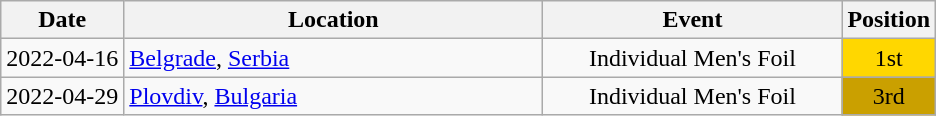<table class="wikitable" style="text-align:center;">
<tr>
<th>Date</th>
<th style="width:17em">Location</th>
<th style="width:12em">Event</th>
<th>Position</th>
</tr>
<tr>
<td>2022-04-16</td>
<td rowspan="1" align="left"> <a href='#'>Belgrade</a>, <a href='#'>Serbia</a></td>
<td>Individual Men's Foil</td>
<td bgcolor="gold">1st</td>
</tr>
<tr>
<td>2022-04-29</td>
<td rowspan="1" align="left"> <a href='#'>Plovdiv</a>, <a href='#'>Bulgaria</a></td>
<td>Individual Men's Foil</td>
<td bgcolor="caramel">3rd</td>
</tr>
</table>
